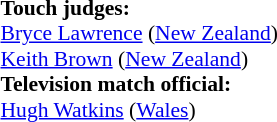<table width=100% style="font-size: 90%">
<tr>
<td><br><strong>Touch judges:</strong>
<br><a href='#'>Bryce Lawrence</a> (<a href='#'>New Zealand</a>)
<br><a href='#'>Keith Brown</a> (<a href='#'>New Zealand</a>)
<br><strong>Television match official:</strong>
<br><a href='#'>Hugh Watkins</a> (<a href='#'>Wales</a>)</td>
</tr>
</table>
